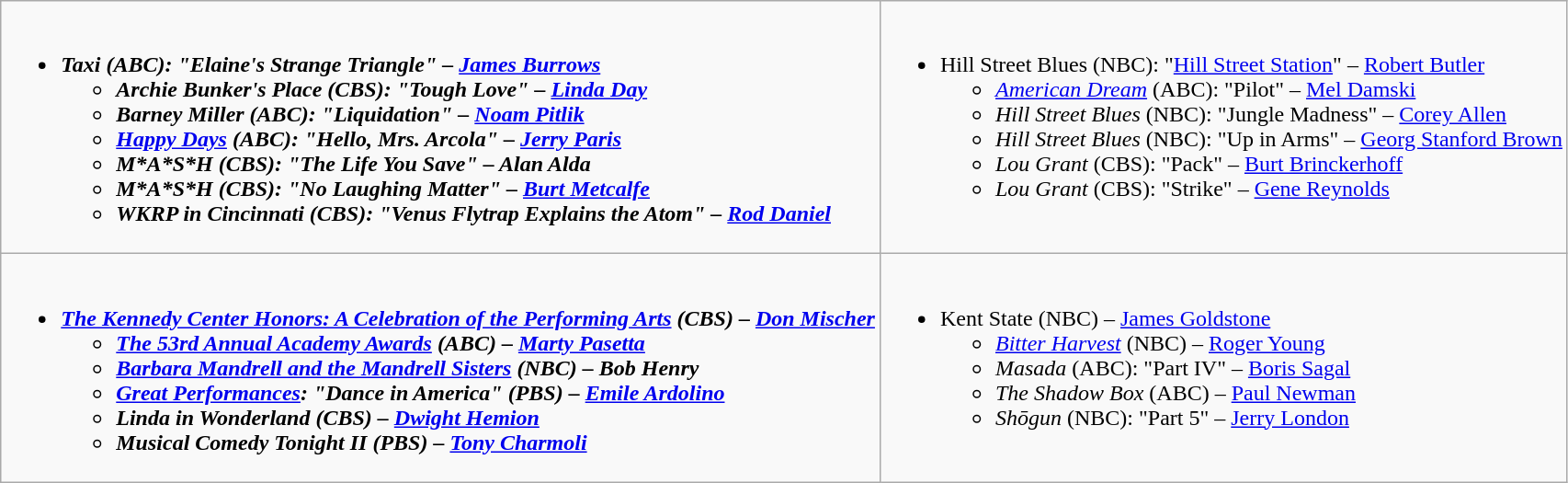<table class="wikitable">
<tr>
<td style="vertical-align:top;"><br><ul><li><strong><em>Taxi<em> (ABC): "Elaine's Strange Triangle" – <a href='#'>James Burrows</a><strong><ul><li></em>Archie Bunker's Place<em> (CBS): "Tough Love" – <a href='#'>Linda Day</a></li><li></em>Barney Miller<em> (ABC): "Liquidation" – <a href='#'>Noam Pitlik</a></li><li></em><a href='#'>Happy Days</a><em> (ABC): "Hello, Mrs. Arcola" – <a href='#'>Jerry Paris</a></li><li></em>M*A*S*H<em> (CBS): "The Life You Save" – Alan Alda</li><li></em>M*A*S*H<em> (CBS): "No Laughing Matter" – <a href='#'>Burt Metcalfe</a></li><li></em>WKRP in Cincinnati<em> (CBS): "Venus Flytrap Explains the Atom" – <a href='#'>Rod Daniel</a></li></ul></li></ul></td>
<td style="vertical-align:top;"><br><ul><li></em></strong>Hill Street Blues</em> (NBC): "<a href='#'>Hill Street Station</a>" – <a href='#'>Robert Butler</a></strong><ul><li><em><a href='#'>American Dream</a></em> (ABC): "Pilot" – <a href='#'>Mel Damski</a></li><li><em>Hill Street Blues</em> (NBC): "Jungle Madness" – <a href='#'>Corey Allen</a></li><li><em>Hill Street Blues</em> (NBC): "Up in Arms" – <a href='#'>Georg Stanford Brown</a></li><li><em>Lou Grant</em> (CBS): "Pack" – <a href='#'>Burt Brinckerhoff</a></li><li><em>Lou Grant</em> (CBS): "Strike" – <a href='#'>Gene Reynolds</a></li></ul></li></ul></td>
</tr>
<tr>
<td style="vertical-align:top;"><br><ul><li><strong><em><a href='#'>The Kennedy Center Honors: A Celebration of the Performing Arts</a><em> (CBS) – <a href='#'>Don Mischer</a><strong><ul><li></em><a href='#'>The 53rd Annual Academy Awards</a><em> (ABC) – <a href='#'>Marty Pasetta</a></li><li></em><a href='#'>Barbara Mandrell and the Mandrell Sisters</a><em> (NBC) – Bob Henry</li><li></em><a href='#'>Great Performances</a><em>: "Dance in America" (PBS) – <a href='#'>Emile Ardolino</a></li><li></em>Linda in Wonderland<em> (CBS) – <a href='#'>Dwight Hemion</a></li><li></em>Musical Comedy Tonight II<em> (PBS) – <a href='#'>Tony Charmoli</a></li></ul></li></ul></td>
<td style="vertical-align:top;"><br><ul><li></em></strong>Kent State</em> (NBC) – <a href='#'>James Goldstone</a></strong><ul><li><em><a href='#'>Bitter Harvest</a></em> (NBC) – <a href='#'>Roger Young</a></li><li><em>Masada</em> (ABC): "Part IV" – <a href='#'>Boris Sagal</a></li><li><em>The Shadow Box</em> (ABC) – <a href='#'>Paul Newman</a></li><li><em>Shōgun</em> (NBC): "Part 5" – <a href='#'>Jerry London</a></li></ul></li></ul></td>
</tr>
</table>
